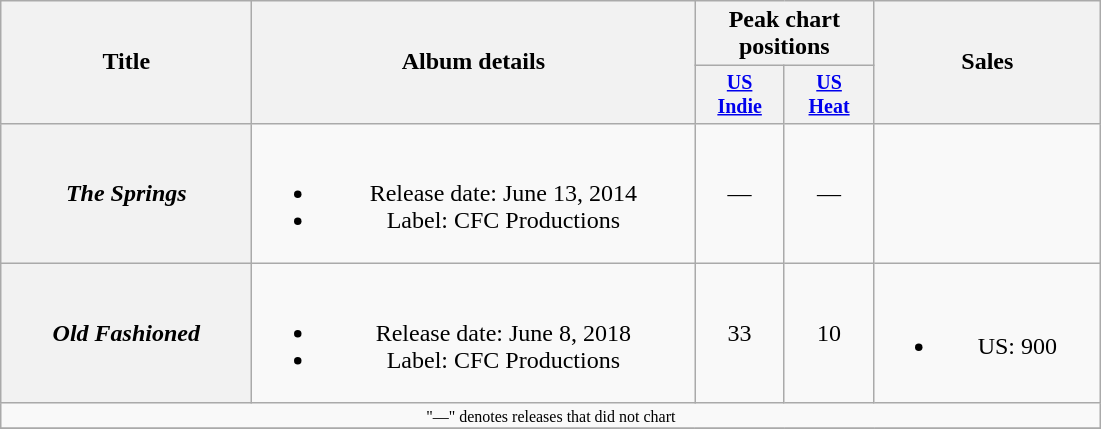<table class="wikitable plainrowheaders" style="text-align:center;">
<tr>
<th rowspan="2" style="width:10em;">Title</th>
<th rowspan="2" style="width:18em;">Album details</th>
<th colspan="2">Peak chart positions</th>
<th rowspan="2" style="width:9em;">Sales</th>
</tr>
<tr style="font-size:smaller;">
<th style="width:4em;"><a href='#'>US<br> Indie</a><br></th>
<th style="width:4em;"><a href='#'>US<br> Heat</a><br></th>
</tr>
<tr>
<th scope="row"><em>The Springs</em></th>
<td><br><ul><li>Release date: June 13, 2014</li><li>Label: CFC Productions</li></ul></td>
<td>—</td>
<td>—</td>
<td></td>
</tr>
<tr>
<th scope="row"><em>Old Fashioned</em></th>
<td><br><ul><li>Release date: June 8, 2018</li><li>Label: CFC Productions</li></ul></td>
<td>33</td>
<td>10</td>
<td><br><ul><li>US: 900</li></ul></td>
</tr>
<tr>
<td colspan="6" style="font-size:8pt">"—" denotes releases that did not chart</td>
</tr>
<tr>
</tr>
</table>
